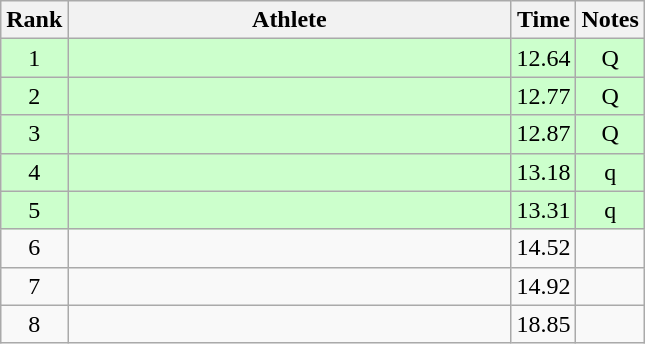<table class="wikitable" style="text-align:center">
<tr>
<th>Rank</th>
<th Style="width:18em">Athlete</th>
<th>Time</th>
<th>Notes</th>
</tr>
<tr style="background:#cfc">
<td>1</td>
<td style="text-align:left"></td>
<td>12.64</td>
<td>Q</td>
</tr>
<tr style="background:#cfc">
<td>2</td>
<td style="text-align:left"></td>
<td>12.77</td>
<td>Q</td>
</tr>
<tr style="background:#cfc">
<td>3</td>
<td style="text-align:left"></td>
<td>12.87</td>
<td>Q</td>
</tr>
<tr style="background:#cfc">
<td>4</td>
<td style="text-align:left"></td>
<td>13.18</td>
<td>q</td>
</tr>
<tr style="background:#cfc">
<td>5</td>
<td style="text-align:left"></td>
<td>13.31</td>
<td>q</td>
</tr>
<tr>
<td>6</td>
<td style="text-align:left"></td>
<td>14.52</td>
<td></td>
</tr>
<tr>
<td>7</td>
<td style="text-align:left"></td>
<td>14.92</td>
<td></td>
</tr>
<tr>
<td>8</td>
<td style="text-align:left"></td>
<td>18.85</td>
<td></td>
</tr>
</table>
